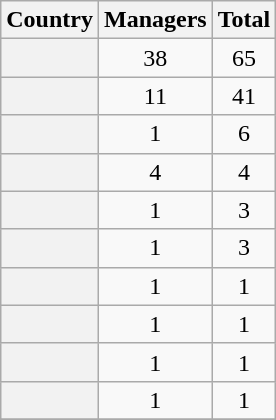<table class="sortable plainrowheaders wikitable">
<tr>
<th scope=col>Country</th>
<th scope=col>Managers</th>
<th scope=col>Total</th>
</tr>
<tr>
<th scope=row></th>
<td align=center>38</td>
<td align=center>65</td>
</tr>
<tr>
<th scope=row></th>
<td align=center>11</td>
<td align=center>41</td>
</tr>
<tr>
<th scope=row></th>
<td align=center>1</td>
<td align=center>6</td>
</tr>
<tr>
<th scope=row></th>
<td align=center>4</td>
<td align=center>4</td>
</tr>
<tr>
<th scope=row></th>
<td align=center>1</td>
<td align=center>3</td>
</tr>
<tr>
<th scope=row></th>
<td align=center>1</td>
<td align=center>3</td>
</tr>
<tr>
<th scope=row></th>
<td align=center>1</td>
<td align=center>1</td>
</tr>
<tr>
<th scope=row></th>
<td align=center>1</td>
<td align=center>1</td>
</tr>
<tr>
<th scope=row></th>
<td align=center>1</td>
<td align=center>1</td>
</tr>
<tr>
<th scope=row></th>
<td align=center>1</td>
<td align=center>1</td>
</tr>
<tr>
</tr>
</table>
